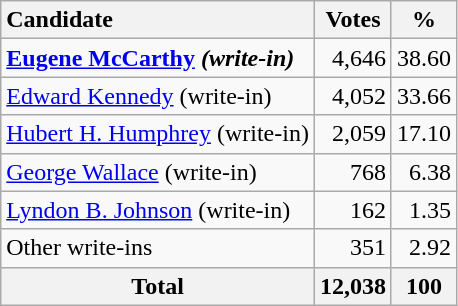<table class="wikitable sortable plainrowheaders" style="text-align:right">
<tr>
<th style="text-align:left;">Candidate</th>
<th>Votes</th>
<th>%</th>
</tr>
<tr>
<td style="text-align:left;"><strong><a href='#'>Eugene McCarthy</a> <em>(write-in)<strong><em></td>
<td></strong>4,646<strong></td>
<td></strong>38.60<strong></td>
</tr>
<tr>
<td style="text-align:left;"><a href='#'>Edward Kennedy</a> </em>(write-in)<em></td>
<td>4,052</td>
<td>33.66</td>
</tr>
<tr>
<td style="text-align:left;"><a href='#'>Hubert H. Humphrey</a> </em>(write-in)<em></td>
<td>2,059</td>
<td>17.10</td>
</tr>
<tr>
<td style="text-align:left;"><a href='#'>George Wallace</a> </em>(write-in)<em></td>
<td>768</td>
<td>6.38</td>
</tr>
<tr>
<td style="text-align:left;"><a href='#'>Lyndon B. Johnson</a> </em>(write-in)<em></td>
<td>162</td>
<td>1.35</td>
</tr>
<tr>
<td style="text-align:left;"></em>Other write-ins<em></td>
<td>351</td>
<td>2.92</td>
</tr>
<tr class="sortbottom">
<th>Total</th>
<th>12,038</th>
<th>100</th>
</tr>
</table>
